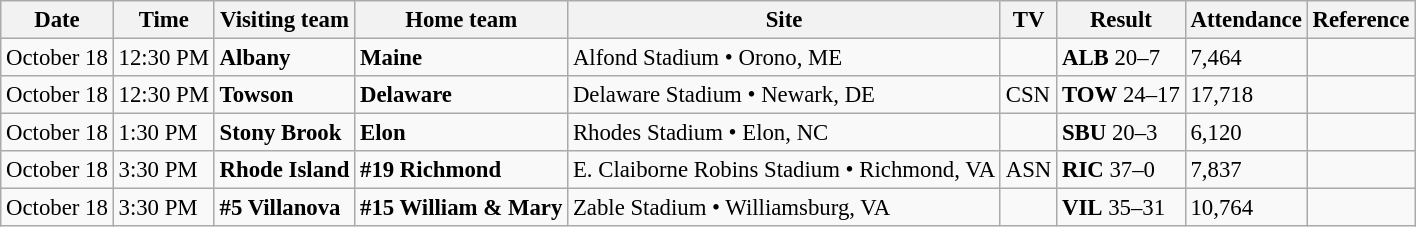<table class="wikitable" style="font-size:95%;">
<tr>
<th>Date</th>
<th>Time</th>
<th>Visiting team</th>
<th>Home team</th>
<th>Site</th>
<th>TV</th>
<th>Result</th>
<th>Attendance</th>
<th class="unsortable">Reference</th>
</tr>
<tr bgcolor=>
<td>October 18</td>
<td>12:30 PM</td>
<td><strong>Albany</strong></td>
<td><strong>Maine</strong></td>
<td>Alfond Stadium • Orono, ME</td>
<td></td>
<td><strong>ALB</strong> 20–7</td>
<td>7,464</td>
<td></td>
</tr>
<tr bgcolor=>
<td>October 18</td>
<td>12:30 PM</td>
<td><strong>Towson</strong></td>
<td><strong>Delaware</strong></td>
<td>Delaware Stadium • Newark, DE</td>
<td>CSN</td>
<td><strong>TOW</strong> 24–17</td>
<td>17,718</td>
<td></td>
</tr>
<tr bgcolor=>
<td>October 18</td>
<td>1:30 PM</td>
<td><strong>Stony Brook</strong></td>
<td><strong>Elon</strong></td>
<td>Rhodes Stadium • Elon, NC</td>
<td></td>
<td><strong>SBU</strong> 20–3</td>
<td>6,120</td>
<td></td>
</tr>
<tr bgcolor=>
<td>October 18</td>
<td>3:30 PM</td>
<td><strong>Rhode Island</strong></td>
<td><strong>#19 Richmond</strong></td>
<td>E. Claiborne Robins Stadium • Richmond, VA</td>
<td>ASN</td>
<td><strong>RIC</strong> 37–0</td>
<td>7,837</td>
<td></td>
</tr>
<tr bgcolor=>
<td>October 18</td>
<td>3:30 PM</td>
<td><strong>#5 Villanova</strong></td>
<td><strong>#15 William & Mary</strong></td>
<td>Zable Stadium • Williamsburg, VA</td>
<td></td>
<td><strong>VIL</strong> 35–31</td>
<td>10,764</td>
<td></td>
</tr>
</table>
